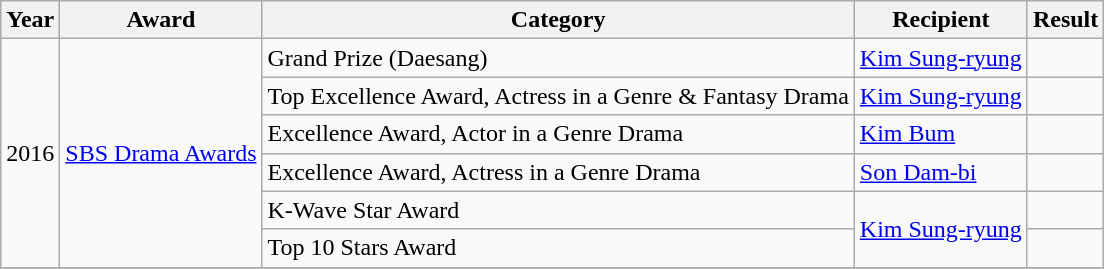<table class="wikitable">
<tr>
<th>Year</th>
<th>Award</th>
<th>Category</th>
<th>Recipient</th>
<th>Result</th>
</tr>
<tr>
<td rowspan="6">2016</td>
<td rowspan="6"><a href='#'>SBS Drama Awards</a></td>
<td>Grand Prize (Daesang)</td>
<td><a href='#'>Kim Sung-ryung</a></td>
<td></td>
</tr>
<tr>
<td>Top Excellence Award, Actress in a Genre & Fantasy Drama</td>
<td><a href='#'>Kim Sung-ryung</a></td>
<td></td>
</tr>
<tr>
<td>Excellence Award, Actor in a Genre Drama</td>
<td><a href='#'>Kim Bum</a></td>
<td></td>
</tr>
<tr>
<td>Excellence Award, Actress in a Genre Drama</td>
<td><a href='#'>Son Dam-bi</a></td>
<td></td>
</tr>
<tr>
<td>K-Wave Star Award</td>
<td rowspan="2"><a href='#'>Kim Sung-ryung</a></td>
<td></td>
</tr>
<tr>
<td>Top 10 Stars Award</td>
<td></td>
</tr>
<tr>
</tr>
</table>
